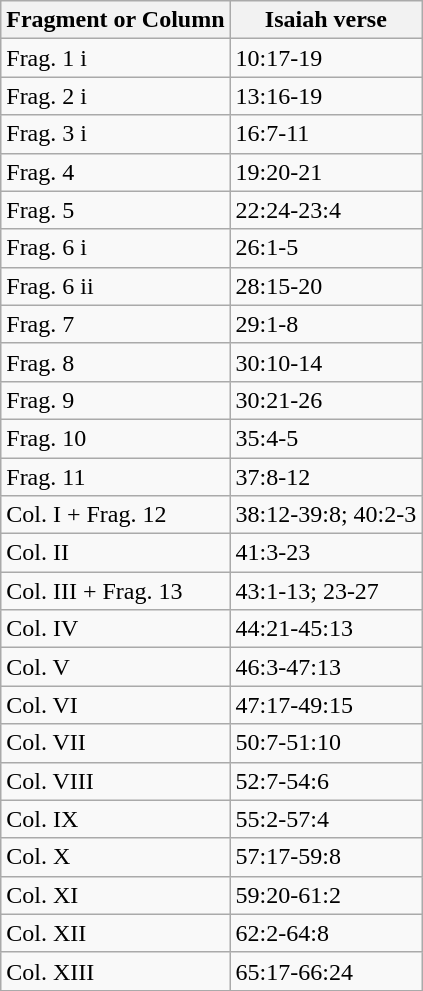<table class="wikitable">
<tr>
<th>Fragment or Column</th>
<th>Isaiah verse</th>
</tr>
<tr>
<td>Frag. 1 i</td>
<td>10:17-19</td>
</tr>
<tr>
<td>Frag. 2 i</td>
<td>13:16-19</td>
</tr>
<tr>
<td>Frag. 3 i</td>
<td>16:7-11</td>
</tr>
<tr>
<td>Frag. 4</td>
<td>19:20-21</td>
</tr>
<tr>
<td>Frag. 5</td>
<td>22:24-23:4</td>
</tr>
<tr>
<td>Frag. 6 i</td>
<td>26:1-5</td>
</tr>
<tr>
<td>Frag. 6 ii</td>
<td>28:15-20</td>
</tr>
<tr>
<td>Frag. 7</td>
<td>29:1-8</td>
</tr>
<tr>
<td>Frag. 8</td>
<td>30:10-14</td>
</tr>
<tr>
<td>Frag. 9</td>
<td>30:21-26</td>
</tr>
<tr>
<td>Frag. 10</td>
<td>35:4-5</td>
</tr>
<tr>
<td>Frag. 11</td>
<td>37:8-12</td>
</tr>
<tr>
<td>Col. I + Frag. 12</td>
<td>38:12-39:8; 40:2-3</td>
</tr>
<tr>
<td>Col. II</td>
<td>41:3-23</td>
</tr>
<tr>
<td>Col. III + Frag. 13</td>
<td>43:1-13; 23-27</td>
</tr>
<tr>
<td>Col. IV</td>
<td>44:21-45:13</td>
</tr>
<tr>
<td>Col. V</td>
<td>46:3-47:13</td>
</tr>
<tr>
<td>Col. VI</td>
<td>47:17-49:15</td>
</tr>
<tr>
<td>Col. VII</td>
<td>50:7-51:10</td>
</tr>
<tr>
<td>Col. VIII</td>
<td>52:7-54:6</td>
</tr>
<tr>
<td>Col. IX</td>
<td>55:2-57:4</td>
</tr>
<tr>
<td>Col. X</td>
<td>57:17-59:8</td>
</tr>
<tr>
<td>Col. XI</td>
<td>59:20-61:2</td>
</tr>
<tr>
<td>Col. XII</td>
<td>62:2-64:8</td>
</tr>
<tr>
<td>Col. XIII</td>
<td>65:17-66:24</td>
</tr>
</table>
